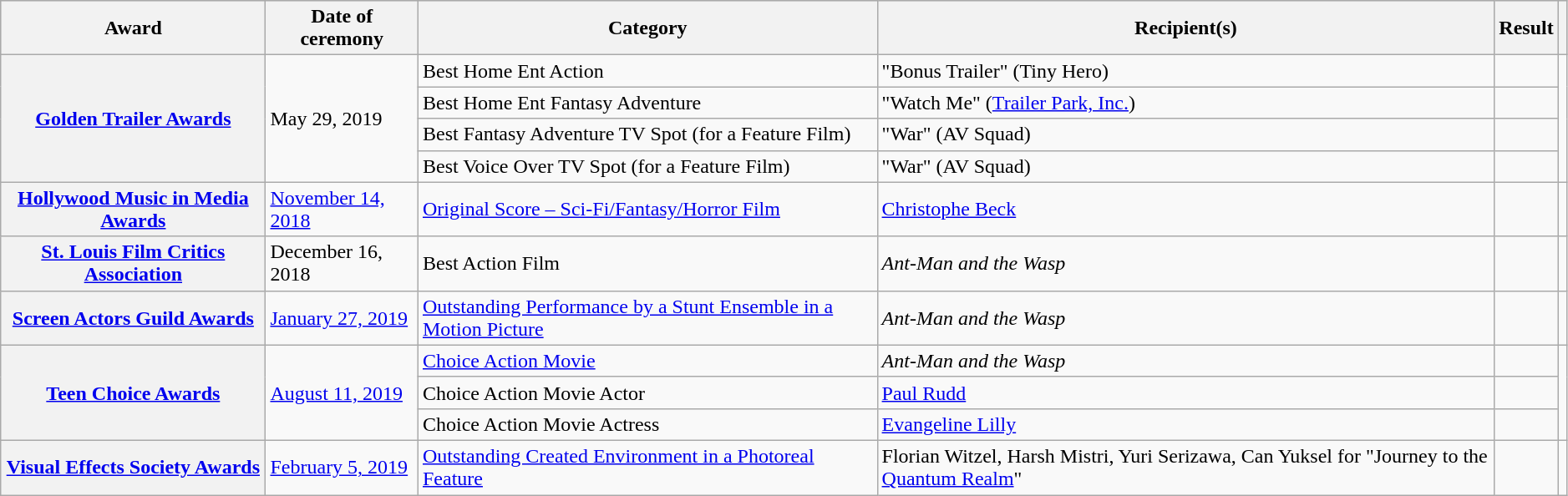<table class="wikitable plainrowheaders sortable" style="width:99%;">
<tr style="background:#ccc; text-align:center;">
<th scope="col">Award</th>
<th scope="col">Date of ceremony</th>
<th scope="col">Category</th>
<th scope="col">Recipient(s)</th>
<th scope="col" class="unsortable">Result</th>
<th scope="col" class="unsortable"></th>
</tr>
<tr>
<th scope="row" rowspan="4"><a href='#'>Golden Trailer Awards</a></th>
<td rowspan="4">May 29, 2019</td>
<td>Best Home Ent Action</td>
<td>"Bonus Trailer" (Tiny Hero)</td>
<td></td>
<td style="text-align:center;" rowspan="4"><br></td>
</tr>
<tr>
<td>Best Home Ent Fantasy Adventure</td>
<td>"Watch Me" (<a href='#'>Trailer Park, Inc.</a>)</td>
<td></td>
</tr>
<tr>
<td>Best Fantasy Adventure TV Spot (for a Feature Film)</td>
<td>"War" (AV Squad)</td>
<td></td>
</tr>
<tr>
<td>Best Voice Over TV Spot (for a Feature Film)</td>
<td>"War" (AV Squad)</td>
<td></td>
</tr>
<tr>
<th scope="row"><a href='#'>Hollywood Music in Media Awards</a></th>
<td><a href='#'>November 14, 2018</a></td>
<td><a href='#'>Original Score – Sci-Fi/Fantasy/Horror Film</a></td>
<td><a href='#'>Christophe Beck</a></td>
<td></td>
<td style="text-align:center;"></td>
</tr>
<tr>
<th scope="row"><a href='#'>St. Louis Film Critics Association</a></th>
<td>December 16, 2018</td>
<td>Best Action Film</td>
<td><em>Ant-Man and the Wasp</em></td>
<td></td>
<td style="text-align:center;"><br></td>
</tr>
<tr>
<th scope="row"><a href='#'>Screen Actors Guild Awards</a></th>
<td><a href='#'>January 27, 2019</a></td>
<td><a href='#'>Outstanding Performance by a Stunt Ensemble in a Motion Picture</a></td>
<td><em>Ant-Man and the Wasp</em></td>
<td></td>
<td style="text-align:center;"></td>
</tr>
<tr>
<th scope="row" rowspan="3"><a href='#'>Teen Choice Awards</a></th>
<td rowspan="3"><a href='#'>August 11, 2019</a></td>
<td><a href='#'>Choice Action Movie</a></td>
<td><em>Ant-Man and the Wasp</em></td>
<td></td>
<td style="text-align:center;" rowspan="3"></td>
</tr>
<tr>
<td>Choice Action Movie Actor</td>
<td><a href='#'>Paul Rudd</a></td>
<td></td>
</tr>
<tr>
<td>Choice Action Movie Actress</td>
<td><a href='#'>Evangeline Lilly</a></td>
<td></td>
</tr>
<tr>
<th scope="row"><a href='#'>Visual Effects Society Awards</a></th>
<td><a href='#'>February 5, 2019</a></td>
<td><a href='#'>Outstanding Created Environment in a Photoreal Feature</a></td>
<td>Florian Witzel, Harsh Mistri, Yuri Serizawa, Can Yuksel for "Journey to the <a href='#'>Quantum Realm</a>"</td>
<td></td>
<td style="text-align:center;"></td>
</tr>
</table>
